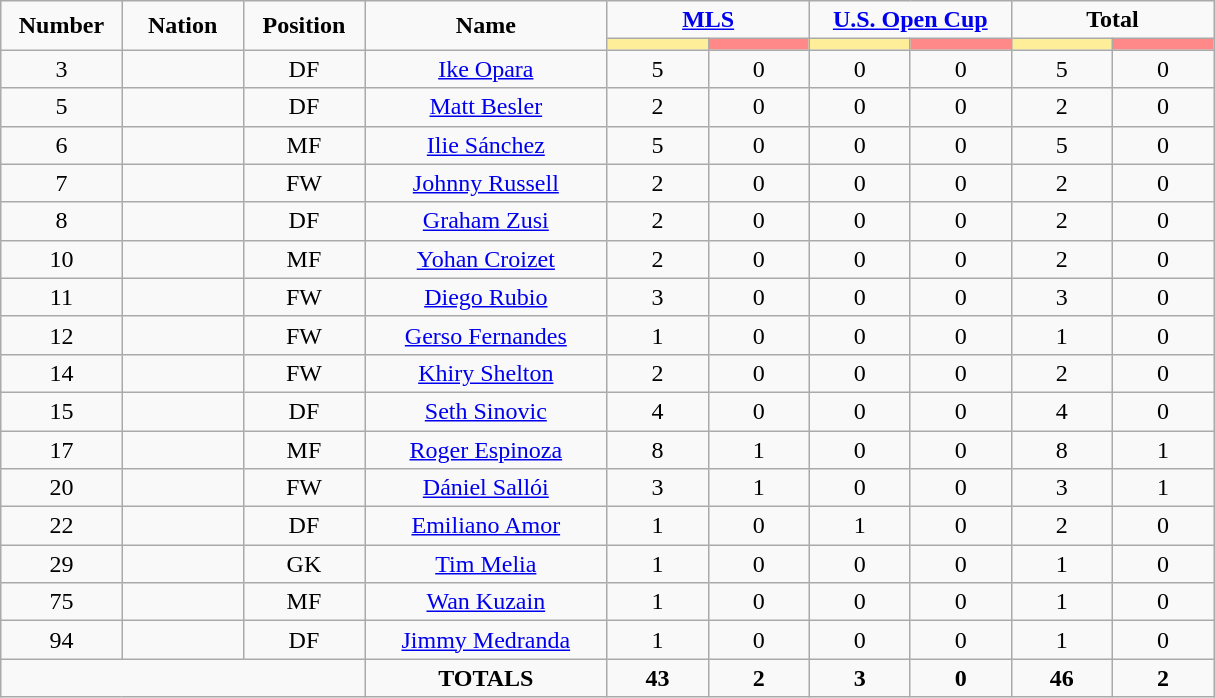<table class="wikitable" style="font-size: 100%; text-align: center;">
<tr>
<td rowspan="2" width="10%" align="center"><strong>Number</strong></td>
<td rowspan="2" width="10%" align="center"><strong>Nation</strong></td>
<td rowspan="2" width="10%" align="center"><strong>Position</strong></td>
<td rowspan="2" width="20%" align="center"><strong>Name</strong></td>
<td colspan="2" align="center"><strong><a href='#'>MLS</a></strong></td>
<td colspan="2" align="center"><strong><a href='#'>U.S. Open Cup</a></strong></td>
<td colspan="2" align="center"><strong>Total</strong></td>
</tr>
<tr>
<th width=60 style="background: #FFEE99"></th>
<th width=60 style="background: #FF8888"></th>
<th width=60 style="background: #FFEE99"></th>
<th width=60 style="background: #FF8888"></th>
<th width=60 style="background: #FFEE99"></th>
<th width=60 style="background: #FF8888"></th>
</tr>
<tr>
<td>3</td>
<td></td>
<td>DF</td>
<td><a href='#'>Ike Opara</a></td>
<td>5</td>
<td>0</td>
<td>0</td>
<td>0</td>
<td>5</td>
<td>0</td>
</tr>
<tr>
<td>5</td>
<td></td>
<td>DF</td>
<td><a href='#'>Matt Besler</a></td>
<td>2</td>
<td>0</td>
<td>0</td>
<td>0</td>
<td>2</td>
<td>0</td>
</tr>
<tr>
<td>6</td>
<td></td>
<td>MF</td>
<td><a href='#'>Ilie Sánchez</a></td>
<td>5</td>
<td>0</td>
<td>0</td>
<td>0</td>
<td>5</td>
<td>0</td>
</tr>
<tr>
<td>7</td>
<td></td>
<td>FW</td>
<td><a href='#'>Johnny Russell</a></td>
<td>2</td>
<td>0</td>
<td>0</td>
<td>0</td>
<td>2</td>
<td>0</td>
</tr>
<tr>
<td>8</td>
<td></td>
<td>DF</td>
<td><a href='#'>Graham Zusi</a></td>
<td>2</td>
<td>0</td>
<td>0</td>
<td>0</td>
<td>2</td>
<td>0</td>
</tr>
<tr>
<td>10</td>
<td></td>
<td>MF</td>
<td><a href='#'>Yohan Croizet</a></td>
<td>2</td>
<td>0</td>
<td>0</td>
<td>0</td>
<td>2</td>
<td>0</td>
</tr>
<tr>
<td>11</td>
<td></td>
<td>FW</td>
<td><a href='#'>Diego Rubio</a></td>
<td>3</td>
<td>0</td>
<td>0</td>
<td>0</td>
<td>3</td>
<td>0</td>
</tr>
<tr>
<td>12</td>
<td></td>
<td>FW</td>
<td><a href='#'>Gerso Fernandes</a></td>
<td>1</td>
<td>0</td>
<td>0</td>
<td>0</td>
<td>1</td>
<td>0</td>
</tr>
<tr>
<td>14</td>
<td></td>
<td>FW</td>
<td><a href='#'>Khiry Shelton</a></td>
<td>2</td>
<td>0</td>
<td>0</td>
<td>0</td>
<td>2</td>
<td>0</td>
</tr>
<tr>
<td>15</td>
<td></td>
<td>DF</td>
<td><a href='#'>Seth Sinovic</a></td>
<td>4</td>
<td>0</td>
<td>0</td>
<td>0</td>
<td>4</td>
<td>0</td>
</tr>
<tr>
<td>17</td>
<td></td>
<td>MF</td>
<td><a href='#'>Roger Espinoza</a></td>
<td>8</td>
<td>1</td>
<td>0</td>
<td>0</td>
<td>8</td>
<td>1</td>
</tr>
<tr>
<td>20</td>
<td></td>
<td>FW</td>
<td><a href='#'>Dániel Sallói</a></td>
<td>3</td>
<td>1</td>
<td>0</td>
<td>0</td>
<td>3</td>
<td>1</td>
</tr>
<tr>
<td>22</td>
<td></td>
<td>DF</td>
<td><a href='#'>Emiliano Amor</a></td>
<td>1</td>
<td>0</td>
<td>1</td>
<td>0</td>
<td>2</td>
<td>0</td>
</tr>
<tr>
<td>29</td>
<td></td>
<td>GK</td>
<td><a href='#'>Tim Melia</a></td>
<td>1</td>
<td>0</td>
<td>0</td>
<td>0</td>
<td>1</td>
<td>0</td>
</tr>
<tr>
<td>75</td>
<td></td>
<td>MF</td>
<td><a href='#'>Wan Kuzain</a></td>
<td>1</td>
<td>0</td>
<td>0</td>
<td>0</td>
<td>1</td>
<td>0</td>
</tr>
<tr>
<td>94</td>
<td></td>
<td>DF</td>
<td><a href='#'>Jimmy Medranda</a></td>
<td>1</td>
<td>0</td>
<td>0</td>
<td>0</td>
<td>1</td>
<td>0</td>
</tr>
<tr>
<td colspan="3"></td>
<td><strong>TOTALS</strong></td>
<td><strong>43</strong></td>
<td><strong>2</strong></td>
<td><strong>3</strong></td>
<td><strong>0</strong></td>
<td><strong>46</strong></td>
<td><strong>2</strong></td>
</tr>
</table>
